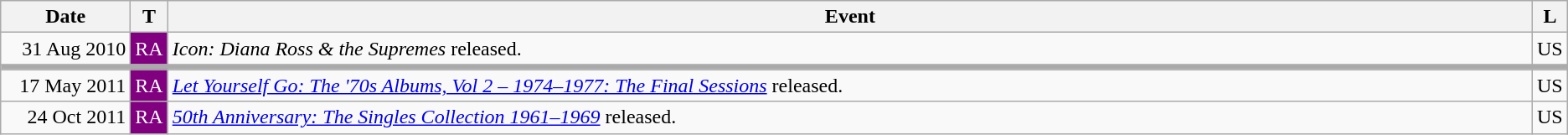<table class="wikitable" style="text-align: center">
<tr>
<th style="width:12ch">Date</th>
<th style="width:1%">T</th>
<th>Event</th>
<th style="width:2%">L</th>
</tr>
<tr>
<td style="text-align: right">31 Aug 2010</td>
<td style="background:purple; color: white">RA</td>
<td style="text-align:left;"><em>Icon: Diana Ross & the Supremes</em> released.</td>
<td>US</td>
</tr>
<tr>
<td colspan="6" style="background: #aaa; height: 3px; padding: 0 !important"></td>
</tr>
<tr>
<td style="text-align: right">17 May 2011</td>
<td style="background:purple; color: white">RA</td>
<td style="text-align:left;"><em><a href='#'>Let Yourself Go: The '70s Albums, Vol 2 – 1974–1977: The Final Sessions</a></em> released.</td>
<td>US</td>
</tr>
<tr>
<td style="text-align: right">24 Oct 2011</td>
<td style="background:purple; color: white">RA</td>
<td style="text-align:left;"><em><a href='#'>50th Anniversary: The Singles Collection 1961–1969</a></em> released.</td>
<td>US</td>
</tr>
</table>
